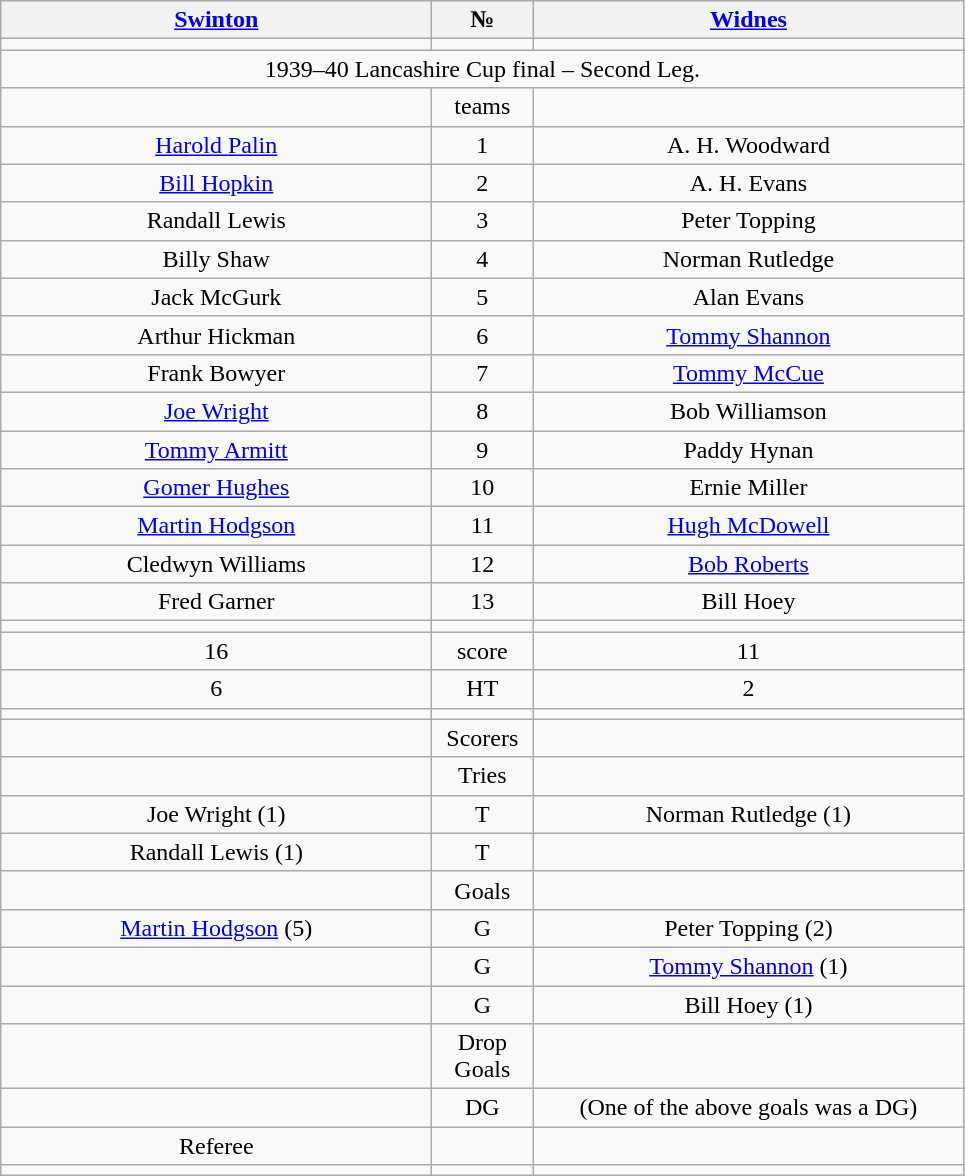<table class="wikitable" style="text-align:center;">
<tr>
<th width=280 abbr="Swinton"><a href='#'>Swinton</a></th>
<th width=60 abbr="Number">№</th>
<th width=280 abbr="Leigh"><a href='#'>Widnes</a></th>
</tr>
<tr>
<td></td>
<td></td>
<td></td>
</tr>
<tr>
<td colspan=13 abbr="Comment">1939–40 Lancashire Cup final – Second Leg.</td>
</tr>
<tr>
<td></td>
<td>teams</td>
<td></td>
</tr>
<tr>
<td><a href='#'>Harold Palin</a></td>
<td>1</td>
<td>A. H. Woodward</td>
</tr>
<tr>
<td><a href='#'>Bill Hopkin</a></td>
<td>2</td>
<td>A. H. Evans </td>
</tr>
<tr>
<td>Randall Lewis</td>
<td>3</td>
<td>Peter Topping</td>
</tr>
<tr>
<td>Billy Shaw</td>
<td>4</td>
<td>Norman Rutledge</td>
</tr>
<tr>
<td>Jack McGurk</td>
<td>5</td>
<td>Alan Evans</td>
</tr>
<tr>
<td>Arthur Hickman</td>
<td>6</td>
<td><a href='#'>Tommy Shannon</a></td>
</tr>
<tr>
<td>Frank Bowyer</td>
<td>7</td>
<td><a href='#'>Tommy McCue</a></td>
</tr>
<tr>
<td><a href='#'>Joe Wright</a></td>
<td>8</td>
<td>Bob Williamson</td>
</tr>
<tr>
<td><a href='#'>Tommy Armitt</a></td>
<td>9</td>
<td>Paddy Hynan</td>
</tr>
<tr>
<td><a href='#'>Gomer Hughes</a></td>
<td>10</td>
<td>Ernie Miller </td>
</tr>
<tr>
<td><a href='#'>Martin Hodgson</a></td>
<td>11</td>
<td><a href='#'>Hugh McDowell</a></td>
</tr>
<tr>
<td>Cledwyn Williams</td>
<td>12</td>
<td><a href='#'>Bob Roberts</a></td>
</tr>
<tr>
<td>Fred Garner</td>
<td>13</td>
<td>Bill Hoey</td>
</tr>
<tr>
<td></td>
<td></td>
<td></td>
</tr>
<tr>
<td>16</td>
<td>score</td>
<td>11</td>
</tr>
<tr>
<td>6</td>
<td>HT</td>
<td>2</td>
</tr>
<tr>
<td></td>
<td></td>
<td></td>
</tr>
<tr>
<td></td>
<td>Scorers</td>
<td></td>
</tr>
<tr>
<td></td>
<td>Tries</td>
<td></td>
</tr>
<tr>
<td>Joe Wright (1)</td>
<td>T</td>
<td>Norman Rutledge (1)</td>
</tr>
<tr>
<td>Randall Lewis (1)</td>
<td>T</td>
<td></td>
</tr>
<tr>
<td></td>
<td>Goals</td>
<td></td>
</tr>
<tr>
<td><a href='#'>Martin Hodgson</a> (5)</td>
<td>G</td>
<td>Peter Topping (2)</td>
</tr>
<tr>
<td></td>
<td>G</td>
<td><a href='#'>Tommy Shannon</a> (1)</td>
</tr>
<tr>
<td></td>
<td>G</td>
<td>Bill Hoey (1)</td>
</tr>
<tr>
<td></td>
<td>Drop Goals</td>
<td></td>
</tr>
<tr>
<td></td>
<td>DG</td>
<td>(One of the above goals was a DG)</td>
</tr>
<tr>
<td>Referee</td>
<td></td>
<td></td>
</tr>
<tr>
<td></td>
<td></td>
<td></td>
</tr>
</table>
